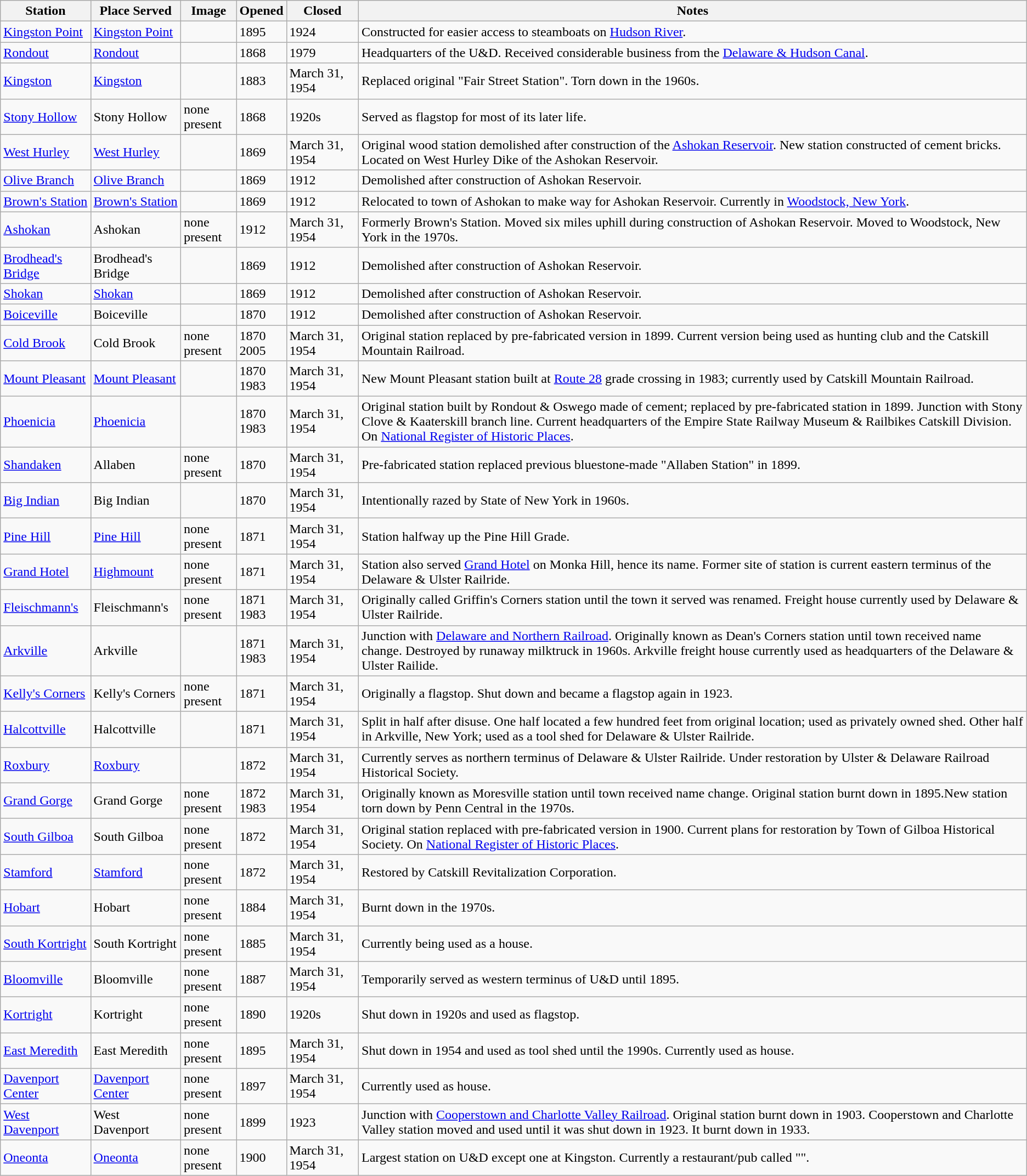<table class="wikitable">
<tr>
<th>Station</th>
<th>Place Served</th>
<th>Image</th>
<th>Opened</th>
<th>Closed</th>
<th>Notes</th>
</tr>
<tr>
<td><a href='#'>Kingston Point</a></td>
<td><a href='#'>Kingston Point</a></td>
<td></td>
<td>1895</td>
<td>1924</td>
<td>Constructed for easier access to steamboats on <a href='#'>Hudson River</a>.</td>
</tr>
<tr>
<td><a href='#'>Rondout</a></td>
<td><a href='#'>Rondout</a></td>
<td></td>
<td>1868</td>
<td>1979</td>
<td>Headquarters of the U&D. Received considerable business from the <a href='#'>Delaware & Hudson Canal</a>.</td>
</tr>
<tr>
<td><a href='#'>Kingston</a></td>
<td><a href='#'>Kingston</a></td>
<td></td>
<td>1883</td>
<td>March 31, 1954</td>
<td>Replaced original "Fair Street Station". Torn down in the 1960s.</td>
</tr>
<tr>
<td><a href='#'>Stony Hollow</a></td>
<td>Stony Hollow</td>
<td>none present</td>
<td>1868</td>
<td>1920s</td>
<td>Served as flagstop for most of its later life.</td>
</tr>
<tr>
<td><a href='#'>West Hurley</a></td>
<td><a href='#'>West Hurley</a></td>
<td></td>
<td>1869</td>
<td>March 31, 1954</td>
<td>Original wood station demolished after construction of the <a href='#'>Ashokan Reservoir</a>. New station constructed of cement bricks. Located on West Hurley Dike of the Ashokan Reservoir.</td>
</tr>
<tr>
<td><a href='#'>Olive Branch</a></td>
<td><a href='#'>Olive Branch</a></td>
<td></td>
<td>1869</td>
<td>1912</td>
<td>Demolished after construction of Ashokan Reservoir.</td>
</tr>
<tr>
<td><a href='#'>Brown's Station</a></td>
<td><a href='#'>Brown's Station</a></td>
<td></td>
<td>1869</td>
<td>1912</td>
<td>Relocated to town of Ashokan to make way for Ashokan Reservoir. Currently in <a href='#'>Woodstock, New York</a>.</td>
</tr>
<tr>
<td><a href='#'>Ashokan</a></td>
<td>Ashokan</td>
<td>none present</td>
<td>1912</td>
<td>March 31, 1954</td>
<td>Formerly Brown's Station. Moved six miles uphill during construction of Ashokan Reservoir. Moved to Woodstock, New York in the 1970s.</td>
</tr>
<tr>
<td><a href='#'>Brodhead's Bridge</a></td>
<td>Brodhead's Bridge</td>
<td></td>
<td>1869</td>
<td>1912</td>
<td>Demolished after construction of Ashokan Reservoir.</td>
</tr>
<tr>
<td><a href='#'>Shokan</a></td>
<td><a href='#'>Shokan</a></td>
<td></td>
<td>1869</td>
<td>1912</td>
<td>Demolished after construction of Ashokan Reservoir.</td>
</tr>
<tr>
<td><a href='#'>Boiceville</a></td>
<td>Boiceville</td>
<td></td>
<td>1870</td>
<td>1912</td>
<td>Demolished after construction of Ashokan Reservoir.</td>
</tr>
<tr>
<td><a href='#'>Cold Brook</a></td>
<td>Cold Brook</td>
<td>none present</td>
<td>1870<br>2005</td>
<td>March 31, 1954</td>
<td>Original station replaced by pre-fabricated version in 1899. Current version being used as hunting club and the Catskill Mountain Railroad.</td>
</tr>
<tr>
<td><a href='#'>Mount Pleasant</a></td>
<td><a href='#'>Mount Pleasant</a></td>
<td></td>
<td>1870<br>1983</td>
<td>March 31, 1954</td>
<td>New Mount Pleasant station built at <a href='#'>Route 28</a> grade crossing in 1983; currently used by Catskill Mountain Railroad.</td>
</tr>
<tr>
<td><a href='#'>Phoenicia</a></td>
<td><a href='#'>Phoenicia</a></td>
<td></td>
<td>1870<br>1983</td>
<td>March 31, 1954</td>
<td>Original station built by Rondout & Oswego made of cement; replaced by pre-fabricated station in 1899. Junction with Stony Clove & Kaaterskill branch line. Current headquarters of the Empire State Railway Museum & Railbikes Catskill Division. On <a href='#'>National Register of Historic Places</a>.</td>
</tr>
<tr>
<td><a href='#'>Shandaken</a></td>
<td>Allaben</td>
<td>none present</td>
<td>1870</td>
<td>March 31, 1954</td>
<td>Pre-fabricated station replaced previous bluestone-made "Allaben Station" in 1899.</td>
</tr>
<tr>
<td><a href='#'>Big Indian</a></td>
<td>Big Indian</td>
<td></td>
<td>1870</td>
<td>March 31, 1954</td>
<td>Intentionally razed by State of New York in 1960s.</td>
</tr>
<tr>
<td><a href='#'>Pine Hill</a></td>
<td><a href='#'>Pine Hill</a></td>
<td>none present</td>
<td>1871</td>
<td>March 31, 1954</td>
<td>Station halfway up the Pine Hill Grade.</td>
</tr>
<tr>
<td><a href='#'>Grand Hotel</a></td>
<td><a href='#'>Highmount</a></td>
<td>none present</td>
<td>1871</td>
<td>March 31, 1954</td>
<td>Station also served <a href='#'>Grand Hotel</a> on Monka Hill, hence its name. Former site of station is current eastern terminus of the Delaware & Ulster Railride.</td>
</tr>
<tr>
<td><a href='#'>Fleischmann's</a></td>
<td>Fleischmann's</td>
<td>none present</td>
<td>1871<br>1983</td>
<td>March 31, 1954</td>
<td>Originally called Griffin's Corners station until the town it served was renamed. Freight house currently used by Delaware & Ulster Railride.</td>
</tr>
<tr>
<td><a href='#'>Arkville</a></td>
<td>Arkville</td>
<td></td>
<td>1871<br>1983</td>
<td>March 31, 1954</td>
<td>Junction with <a href='#'>Delaware and Northern Railroad</a>. Originally known as Dean's Corners station until town received name change. Destroyed by runaway milktruck in 1960s. Arkville freight house currently used as headquarters of the Delaware & Ulster Railide.</td>
</tr>
<tr>
<td><a href='#'>Kelly's Corners</a></td>
<td>Kelly's Corners</td>
<td>none present</td>
<td>1871</td>
<td>March 31, 1954</td>
<td>Originally a flagstop. Shut down and became a flagstop again in 1923.</td>
</tr>
<tr>
<td><a href='#'>Halcottville</a></td>
<td>Halcottville</td>
<td></td>
<td>1871</td>
<td>March 31, 1954</td>
<td>Split in half after disuse. One half located a few hundred feet from original location; used as privately owned shed. Other half in Arkville, New York; used as a tool shed for Delaware & Ulster Railride.</td>
</tr>
<tr>
<td><a href='#'>Roxbury</a></td>
<td><a href='#'>Roxbury</a></td>
<td></td>
<td>1872</td>
<td>March 31, 1954</td>
<td>Currently serves as northern terminus of Delaware & Ulster Railride. Under restoration by Ulster & Delaware Railroad Historical Society.</td>
</tr>
<tr>
<td><a href='#'>Grand Gorge</a></td>
<td>Grand Gorge</td>
<td>none present</td>
<td>1872<br>1983</td>
<td>March 31, 1954</td>
<td>Originally known as Moresville station until town received name change. Original station burnt down in 1895.New station torn down by Penn Central in the 1970s.</td>
</tr>
<tr>
<td><a href='#'>South Gilboa</a></td>
<td>South Gilboa</td>
<td>none present</td>
<td>1872</td>
<td>March 31, 1954</td>
<td>Original station replaced with pre-fabricated version in 1900. Current plans for restoration by Town of Gilboa Historical Society. On <a href='#'>National Register of Historic Places</a>.</td>
</tr>
<tr>
<td><a href='#'>Stamford</a></td>
<td><a href='#'>Stamford</a></td>
<td>none present</td>
<td>1872</td>
<td>March 31, 1954</td>
<td>Restored by Catskill Revitalization Corporation.</td>
</tr>
<tr>
<td><a href='#'>Hobart</a></td>
<td>Hobart</td>
<td>none present</td>
<td>1884</td>
<td>March 31, 1954</td>
<td>Burnt down in the 1970s.</td>
</tr>
<tr>
<td><a href='#'>South Kortright</a></td>
<td>South Kortright</td>
<td>none present</td>
<td>1885</td>
<td>March 31, 1954</td>
<td>Currently being used as a house.</td>
</tr>
<tr>
<td><a href='#'>Bloomville</a></td>
<td>Bloomville</td>
<td>none present</td>
<td>1887</td>
<td>March 31, 1954</td>
<td>Temporarily served as western terminus of U&D until 1895.</td>
</tr>
<tr>
<td><a href='#'>Kortright</a></td>
<td>Kortright</td>
<td>none present</td>
<td>1890</td>
<td>1920s</td>
<td>Shut down in 1920s and used as flagstop.</td>
</tr>
<tr>
<td><a href='#'>East Meredith</a></td>
<td>East Meredith</td>
<td>none present</td>
<td>1895</td>
<td>March 31, 1954</td>
<td>Shut down in 1954 and used as tool shed until the 1990s. Currently used as house.</td>
</tr>
<tr>
<td><a href='#'>Davenport Center</a></td>
<td><a href='#'>Davenport Center</a></td>
<td>none present</td>
<td>1897</td>
<td>March 31, 1954</td>
<td>Currently used as house.</td>
</tr>
<tr>
<td><a href='#'>West Davenport</a></td>
<td>West Davenport</td>
<td>none present</td>
<td>1899</td>
<td>1923</td>
<td>Junction with <a href='#'>Cooperstown and Charlotte Valley Railroad</a>. Original station burnt down in 1903. Cooperstown and Charlotte Valley station moved and used until it was shut down in 1923. It burnt down in 1933.</td>
</tr>
<tr>
<td><a href='#'>Oneonta</a></td>
<td><a href='#'>Oneonta</a></td>
<td>none present</td>
<td>1900</td>
<td>March 31, 1954</td>
<td>Largest station on U&D except one at Kingston. Currently a restaurant/pub called "".</td>
</tr>
</table>
